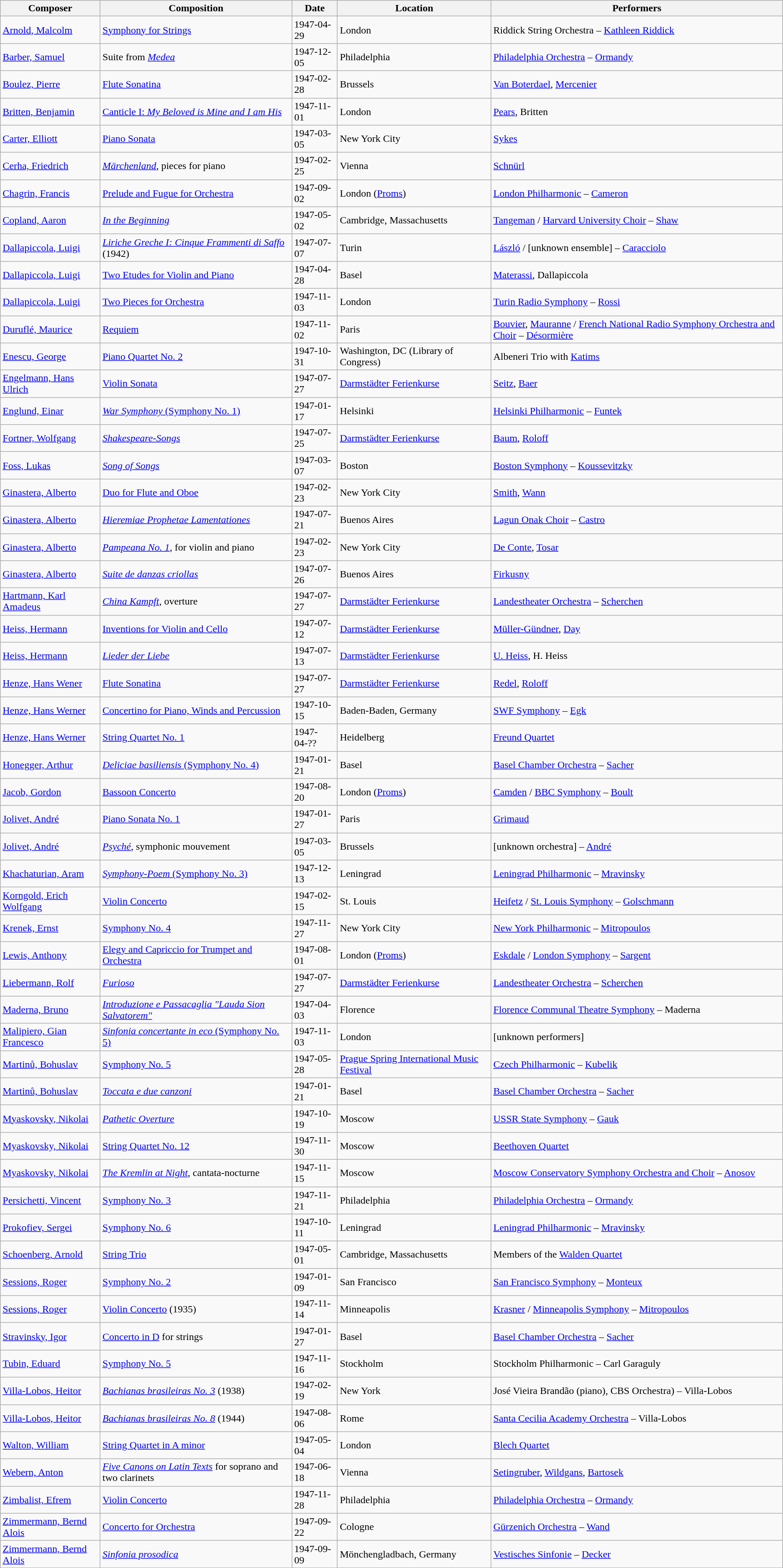<table class="wikitable sortable">
<tr>
<th>Composer</th>
<th>Composition</th>
<th>Date</th>
<th>Location</th>
<th>Performers</th>
</tr>
<tr>
<td><a href='#'>Arnold, Malcolm</a></td>
<td><a href='#'>Symphony for Strings</a></td>
<td>1947-04-29</td>
<td>London</td>
<td>Riddick String Orchestra – <a href='#'>Kathleen Riddick</a></td>
</tr>
<tr>
<td><a href='#'>Barber, Samuel</a></td>
<td>Suite from <em><a href='#'>Medea</a></em></td>
<td>1947-12-05</td>
<td>Philadelphia</td>
<td><a href='#'>Philadelphia Orchestra</a> – <a href='#'>Ormandy</a></td>
</tr>
<tr>
<td><a href='#'>Boulez, Pierre</a></td>
<td><a href='#'>Flute Sonatina</a></td>
<td>1947-02-28</td>
<td>Brussels</td>
<td><a href='#'>Van Boterdael</a>, <a href='#'>Mercenier</a></td>
</tr>
<tr>
<td><a href='#'>Britten, Benjamin</a></td>
<td><a href='#'>Canticle I: <em>My Beloved is Mine and I am His</em></a></td>
<td>1947-11-01</td>
<td>London</td>
<td><a href='#'>Pears</a>, Britten</td>
</tr>
<tr>
<td><a href='#'>Carter, Elliott</a></td>
<td><a href='#'>Piano Sonata</a></td>
<td>1947-03-05</td>
<td>New York City</td>
<td><a href='#'>Sykes</a></td>
</tr>
<tr>
<td><a href='#'>Cerha, Friedrich</a></td>
<td><em><a href='#'>Märchenland</a></em>, pieces for piano</td>
<td>1947-02-25</td>
<td>Vienna</td>
<td><a href='#'>Schnürl</a></td>
</tr>
<tr>
<td><a href='#'>Chagrin, Francis</a></td>
<td><a href='#'>Prelude and Fugue for Orchestra</a></td>
<td>1947-09-02</td>
<td>London (<a href='#'>Proms</a>)</td>
<td><a href='#'>London Philharmonic</a> – <a href='#'>Cameron</a></td>
</tr>
<tr>
<td><a href='#'>Copland, Aaron</a></td>
<td><em><a href='#'>In the Beginning</a></em></td>
<td>1947-05-02</td>
<td>Cambridge, Massachusetts</td>
<td><a href='#'>Tangeman</a> / <a href='#'>Harvard University Choir</a> – <a href='#'>Shaw</a></td>
</tr>
<tr>
<td><a href='#'>Dallapiccola, Luigi</a></td>
<td><em><a href='#'>Liriche Greche I: Cinque Frammenti di Saffo</a></em> (1942)</td>
<td>1947-07-07</td>
<td>Turin</td>
<td><a href='#'>László</a> / [unknown ensemble] – <a href='#'>Caracciolo</a></td>
</tr>
<tr>
<td><a href='#'>Dallapiccola, Luigi</a></td>
<td><a href='#'>Two Etudes for Violin and Piano</a></td>
<td>1947-04-28</td>
<td>Basel</td>
<td><a href='#'>Materassi</a>, Dallapiccola</td>
</tr>
<tr>
<td><a href='#'>Dallapiccola, Luigi</a></td>
<td><a href='#'>Two Pieces for Orchestra</a></td>
<td>1947-11-03</td>
<td>London</td>
<td><a href='#'>Turin Radio Symphony</a> – <a href='#'>Rossi</a></td>
</tr>
<tr>
<td><a href='#'>Duruflé, Maurice</a></td>
<td><a href='#'>Requiem</a></td>
<td>1947-11-02</td>
<td>Paris</td>
<td><a href='#'>Bouvier</a>, <a href='#'>Mauranne</a> / <a href='#'>French National Radio Symphony Orchestra and Choir</a> – <a href='#'>Désormière</a></td>
</tr>
<tr>
<td><a href='#'>Enescu, George</a></td>
<td><a href='#'>Piano Quartet No. 2</a></td>
<td>1947-10-31</td>
<td>Washington, DC (Library of Congress)</td>
<td>Albeneri Trio with <a href='#'>Katims</a></td>
</tr>
<tr>
<td><a href='#'>Engelmann, Hans Ulrich</a></td>
<td><a href='#'>Violin Sonata</a></td>
<td>1947-07-27</td>
<td><a href='#'>Darmstädter Ferienkurse</a></td>
<td><a href='#'>Seitz</a>, <a href='#'>Baer</a></td>
</tr>
<tr>
<td><a href='#'>Englund, Einar</a></td>
<td><a href='#'><em>War Symphony</em> (Symphony No. 1)</a></td>
<td>1947-01-17</td>
<td>Helsinki</td>
<td><a href='#'>Helsinki Philharmonic</a> – <a href='#'>Funtek</a></td>
</tr>
<tr>
<td><a href='#'>Fortner, Wolfgang</a></td>
<td><em><a href='#'>Shakespeare-Songs</a></em></td>
<td>1947-07-25</td>
<td><a href='#'>Darmstädter Ferienkurse</a></td>
<td><a href='#'>Baum</a>, <a href='#'>Roloff</a></td>
</tr>
<tr>
<td><a href='#'>Foss, Lukas</a></td>
<td><em><a href='#'>Song of Songs</a></em></td>
<td>1947-03-07</td>
<td>Boston</td>
<td><a href='#'>Boston Symphony</a> – <a href='#'>Koussevitzky</a></td>
</tr>
<tr>
<td><a href='#'>Ginastera, Alberto</a></td>
<td><a href='#'>Duo for Flute and Oboe</a></td>
<td>1947-02-23</td>
<td>New York City</td>
<td><a href='#'>Smith</a>, <a href='#'>Wann</a></td>
</tr>
<tr>
<td><a href='#'>Ginastera, Alberto</a></td>
<td><em><a href='#'>Hieremiae Prophetae Lamentationes</a></em></td>
<td>1947-07-21</td>
<td>Buenos Aires</td>
<td><a href='#'>Lagun Onak Choir</a> – <a href='#'>Castro</a></td>
</tr>
<tr>
<td><a href='#'>Ginastera, Alberto</a></td>
<td><em><a href='#'>Pampeana No. 1</a></em>, for violin and piano</td>
<td>1947-02-23</td>
<td>New York City</td>
<td><a href='#'>De Conte</a>, <a href='#'>Tosar</a></td>
</tr>
<tr>
<td><a href='#'>Ginastera, Alberto</a></td>
<td><em><a href='#'>Suite de danzas criollas</a></em></td>
<td>1947-07-26</td>
<td>Buenos Aires</td>
<td><a href='#'>Firkusny</a></td>
</tr>
<tr>
<td><a href='#'>Hartmann, Karl Amadeus</a></td>
<td><em><a href='#'>China Kampft</a></em>, overture</td>
<td>1947-07-27</td>
<td><a href='#'>Darmstädter Ferienkurse</a></td>
<td><a href='#'>Landestheater Orchestra</a> – <a href='#'>Scherchen</a></td>
</tr>
<tr>
<td><a href='#'>Heiss, Hermann</a></td>
<td><a href='#'>Inventions for Violin and Cello</a></td>
<td>1947-07-12</td>
<td><a href='#'>Darmstädter Ferienkurse</a></td>
<td><a href='#'>Müller-Gündner</a>, <a href='#'>Day</a></td>
</tr>
<tr>
<td><a href='#'>Heiss, Hermann</a></td>
<td><em><a href='#'>Lieder der Liebe</a></em></td>
<td>1947-07-13</td>
<td><a href='#'>Darmstädter Ferienkurse</a></td>
<td><a href='#'>U. Heiss</a>, H. Heiss</td>
</tr>
<tr>
<td><a href='#'>Henze, Hans Wener</a></td>
<td><a href='#'>Flute Sonatina</a></td>
<td>1947-07-27</td>
<td><a href='#'>Darmstädter Ferienkurse</a></td>
<td><a href='#'>Redel</a>, <a href='#'>Roloff</a></td>
</tr>
<tr>
<td><a href='#'>Henze, Hans Werner</a></td>
<td><a href='#'>Concertino for Piano, Winds and Percussion</a></td>
<td>1947-10-15</td>
<td>Baden-Baden, Germany</td>
<td><a href='#'>SWF Symphony</a> – <a href='#'>Egk</a></td>
</tr>
<tr>
<td><a href='#'>Henze, Hans Werner</a></td>
<td><a href='#'>String Quartet No. 1</a></td>
<td>1947-04-??</td>
<td>Heidelberg</td>
<td><a href='#'>Freund Quartet</a></td>
</tr>
<tr>
<td><a href='#'>Honegger, Arthur</a></td>
<td><a href='#'><em>Deliciae basiliensis</em> (Symphony No. 4)</a></td>
<td>1947-01-21</td>
<td>Basel</td>
<td><a href='#'>Basel Chamber Orchestra</a> – <a href='#'>Sacher</a></td>
</tr>
<tr>
<td><a href='#'>Jacob, Gordon</a></td>
<td><a href='#'>Bassoon Concerto</a></td>
<td>1947-08-20</td>
<td>London (<a href='#'>Proms</a>)</td>
<td><a href='#'>Camden</a> / <a href='#'>BBC Symphony</a> – <a href='#'>Boult</a></td>
</tr>
<tr>
<td><a href='#'>Jolivet, André</a></td>
<td><a href='#'>Piano Sonata No. 1</a></td>
<td>1947-01-27</td>
<td>Paris</td>
<td><a href='#'>Grimaud</a></td>
</tr>
<tr>
<td><a href='#'>Jolivet, André</a></td>
<td><em><a href='#'>Psyché</a></em>, symphonic mouvement</td>
<td>1947-03-05</td>
<td>Brussels</td>
<td>[unknown orchestra] – <a href='#'>André</a></td>
</tr>
<tr>
<td><a href='#'>Khachaturian, Aram</a></td>
<td><a href='#'><em>Symphony-Poem</em> (Symphony No. 3)</a></td>
<td>1947-12-13</td>
<td>Leningrad</td>
<td><a href='#'>Leningrad Philharmonic</a> – <a href='#'>Mravinsky</a></td>
</tr>
<tr>
<td><a href='#'>Korngold, Erich Wolfgang</a></td>
<td><a href='#'>Violin Concerto</a></td>
<td>1947-02-15</td>
<td>St. Louis</td>
<td><a href='#'>Heifetz</a> / <a href='#'>St. Louis Symphony</a> – <a href='#'>Golschmann</a></td>
</tr>
<tr>
<td><a href='#'>Krenek, Ernst</a></td>
<td><a href='#'>Symphony No. 4</a></td>
<td>1947-11-27</td>
<td>New York City</td>
<td><a href='#'>New York Philharmonic</a> – <a href='#'>Mitropoulos</a></td>
</tr>
<tr>
<td><a href='#'>Lewis, Anthony</a></td>
<td><a href='#'>Elegy and Capriccio for Trumpet and Orchestra</a></td>
<td>1947-08-01</td>
<td>London (<a href='#'>Proms</a>)</td>
<td><a href='#'>Eskdale</a> / <a href='#'>London Symphony</a> – <a href='#'>Sargent</a></td>
</tr>
<tr>
<td><a href='#'>Liebermann, Rolf</a></td>
<td><em><a href='#'>Furioso</a></em></td>
<td>1947-07-27</td>
<td><a href='#'>Darmstädter Ferienkurse</a></td>
<td><a href='#'>Landestheater Orchestra</a> – <a href='#'>Scherchen</a></td>
</tr>
<tr>
<td><a href='#'>Maderna, Bruno</a></td>
<td><em><a href='#'>Introduzione e Passacaglia "Lauda Sion Salvatorem"</a></em></td>
<td>1947-04-03</td>
<td>Florence</td>
<td><a href='#'>Florence Communal Theatre Symphony</a> – Maderna</td>
</tr>
<tr>
<td><a href='#'>Malipiero, Gian Francesco</a></td>
<td><a href='#'><em>Sinfonia concertante in eco</em> (Symphony No. 5)</a></td>
<td>1947-11-03</td>
<td>London</td>
<td>[unknown performers]</td>
</tr>
<tr>
<td><a href='#'>Martinů, Bohuslav</a></td>
<td><a href='#'>Symphony No. 5</a></td>
<td>1947-05-28</td>
<td><a href='#'>Prague Spring International Music Festival</a></td>
<td><a href='#'>Czech Philharmonic</a> – <a href='#'>Kubelik</a></td>
</tr>
<tr>
<td><a href='#'>Martinů, Bohuslav</a></td>
<td><em><a href='#'>Toccata e due canzoni</a></em></td>
<td>1947-01-21</td>
<td>Basel</td>
<td><a href='#'>Basel Chamber Orchestra</a> – <a href='#'>Sacher</a></td>
</tr>
<tr>
<td><a href='#'>Myaskovsky, Nikolai</a></td>
<td><em><a href='#'>Pathetic Overture</a></em></td>
<td>1947-10-19</td>
<td>Moscow</td>
<td><a href='#'>USSR State Symphony</a> – <a href='#'>Gauk</a></td>
</tr>
<tr>
<td><a href='#'>Myaskovsky, Nikolai</a></td>
<td><a href='#'>String Quartet No. 12</a></td>
<td>1947-11-30</td>
<td>Moscow</td>
<td><a href='#'>Beethoven Quartet</a></td>
</tr>
<tr>
<td><a href='#'>Myaskovsky, Nikolai</a></td>
<td><em><a href='#'>The Kremlin at Night</a></em>, cantata-nocturne</td>
<td>1947-11-15</td>
<td>Moscow</td>
<td><a href='#'>Moscow Conservatory Symphony Orchestra and Choir</a> – <a href='#'>Anosov</a></td>
</tr>
<tr>
<td><a href='#'>Persichetti, Vincent</a></td>
<td><a href='#'>Symphony No. 3</a></td>
<td>1947-11-21</td>
<td>Philadelphia</td>
<td><a href='#'>Philadelphia Orchestra</a> – <a href='#'>Ormandy</a></td>
</tr>
<tr>
<td><a href='#'>Prokofiev, Sergei</a></td>
<td><a href='#'>Symphony No. 6</a></td>
<td>1947-10-11</td>
<td>Leningrad</td>
<td><a href='#'>Leningrad Philharmonic</a> – <a href='#'>Mravinsky</a></td>
</tr>
<tr>
<td><a href='#'>Schoenberg, Arnold</a></td>
<td><a href='#'>String Trio</a></td>
<td>1947-05-01</td>
<td>Cambridge, Massachusetts</td>
<td>Members of the <a href='#'>Walden Quartet</a></td>
</tr>
<tr>
<td><a href='#'>Sessions, Roger</a></td>
<td><a href='#'>Symphony No. 2</a></td>
<td>1947-01-09</td>
<td>San Francisco</td>
<td><a href='#'>San Francisco Symphony</a> – <a href='#'>Monteux</a></td>
</tr>
<tr>
<td><a href='#'>Sessions, Roger</a></td>
<td><a href='#'>Violin Concerto</a> (1935)</td>
<td>1947-11-14</td>
<td>Minneapolis</td>
<td><a href='#'>Krasner</a> / <a href='#'>Minneapolis Symphony</a> – <a href='#'>Mitropoulos</a></td>
</tr>
<tr>
<td><a href='#'>Stravinsky, Igor</a></td>
<td><a href='#'>Concerto in D</a> for strings</td>
<td>1947-01-27</td>
<td>Basel</td>
<td><a href='#'>Basel Chamber Orchestra</a> – <a href='#'>Sacher</a></td>
</tr>
<tr>
<td><a href='#'>Tubin, Eduard</a></td>
<td><a href='#'>Symphony No. 5</a></td>
<td>1947-11-16</td>
<td>Stockholm</td>
<td>Stockholm Philharmonic – Carl Garaguly</td>
</tr>
<tr>
<td><a href='#'>Villa-Lobos, Heitor</a></td>
<td><em><a href='#'>Bachianas brasileiras No. 3</a></em> (1938)</td>
<td>1947-02-19</td>
<td>New York</td>
<td>José Vieira Brandão (piano), CBS Orchestra) – Villa-Lobos</td>
</tr>
<tr>
<td><a href='#'>Villa-Lobos, Heitor</a></td>
<td><em><a href='#'>Bachianas brasileiras No. 8</a></em> (1944)</td>
<td>1947-08-06</td>
<td>Rome</td>
<td><a href='#'>Santa Cecilia Academy Orchestra</a> – Villa-Lobos</td>
</tr>
<tr>
<td><a href='#'>Walton, William</a></td>
<td><a href='#'>String Quartet in A minor</a></td>
<td>1947-05-04</td>
<td>London</td>
<td><a href='#'>Blech Quartet</a></td>
</tr>
<tr>
<td><a href='#'>Webern, Anton</a></td>
<td><em><a href='#'>Five Canons on Latin Texts</a></em> for soprano and two clarinets</td>
<td>1947-06-18</td>
<td>Vienna</td>
<td><a href='#'>Setingruber</a>, <a href='#'>Wildgans</a>, <a href='#'>Bartosek</a></td>
</tr>
<tr>
<td><a href='#'>Zimbalist, Efrem</a></td>
<td><a href='#'>Violin Concerto</a></td>
<td>1947-11-28</td>
<td>Philadelphia</td>
<td><a href='#'>Philadelphia Orchestra</a> – <a href='#'>Ormandy</a></td>
</tr>
<tr>
<td><a href='#'>Zimmermann, Bernd Alois</a></td>
<td><a href='#'>Concerto for Orchestra</a></td>
<td>1947-09-22</td>
<td>Cologne</td>
<td><a href='#'>Gürzenich Orchestra</a> – <a href='#'>Wand</a></td>
</tr>
<tr>
<td><a href='#'>Zimmermann, Bernd Alois</a></td>
<td><em><a href='#'>Sinfonia prosodica</a></em></td>
<td>1947-09-09</td>
<td>Mönchengladbach, Germany</td>
<td><a href='#'>Vestisches Sinfonie</a> – <a href='#'>Decker</a></td>
</tr>
<tr>
</tr>
</table>
